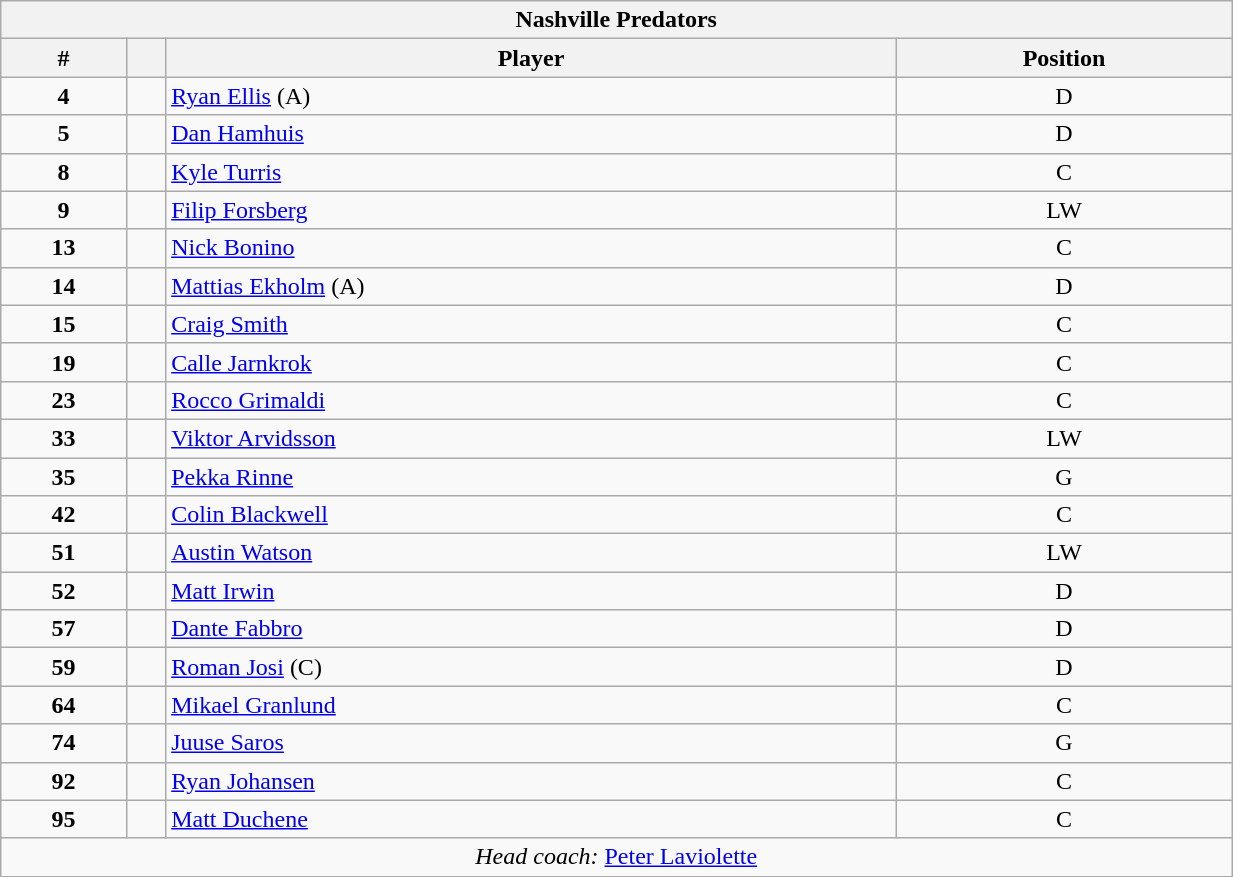<table class="wikitable" style="width:65%; text-align:center;">
<tr>
<th colspan=4>Nashville Predators</th>
</tr>
<tr>
<th>#</th>
<th></th>
<th>Player</th>
<th>Position</th>
</tr>
<tr>
<td><strong>4</strong></td>
<td align=center></td>
<td align=left><a href='#'>Ryan Ellis</a> (A)</td>
<td>D</td>
</tr>
<tr>
<td><strong>5</strong></td>
<td align=center></td>
<td align=left><a href='#'>Dan Hamhuis</a></td>
<td>D</td>
</tr>
<tr>
<td><strong>8</strong></td>
<td align=center></td>
<td align=left><a href='#'>Kyle Turris</a></td>
<td>C</td>
</tr>
<tr>
<td><strong>9</strong></td>
<td align=center></td>
<td align=left><a href='#'>Filip Forsberg</a></td>
<td>LW</td>
</tr>
<tr>
<td><strong>13</strong></td>
<td align=center></td>
<td align=left><a href='#'>Nick Bonino</a></td>
<td>C</td>
</tr>
<tr>
<td><strong>14</strong></td>
<td align=center></td>
<td align=left><a href='#'>Mattias Ekholm</a> (A)</td>
<td>D</td>
</tr>
<tr>
<td><strong>15</strong></td>
<td align=center></td>
<td align=left><a href='#'>Craig Smith</a></td>
<td>C</td>
</tr>
<tr>
<td><strong>19</strong></td>
<td align=center></td>
<td align=left><a href='#'>Calle Jarnkrok</a></td>
<td>C</td>
</tr>
<tr>
<td><strong>23</strong></td>
<td align=center></td>
<td align=left><a href='#'>Rocco Grimaldi</a></td>
<td>C</td>
</tr>
<tr>
<td><strong>33</strong></td>
<td align=center></td>
<td align=left><a href='#'>Viktor Arvidsson</a></td>
<td>LW</td>
</tr>
<tr>
<td><strong>35</strong></td>
<td align=center></td>
<td align=left><a href='#'>Pekka Rinne</a></td>
<td>G</td>
</tr>
<tr>
<td><strong>42</strong></td>
<td align=center></td>
<td align=left><a href='#'>Colin Blackwell</a></td>
<td>C</td>
</tr>
<tr>
<td><strong>51</strong></td>
<td align=center></td>
<td align=left><a href='#'>Austin Watson</a></td>
<td>LW</td>
</tr>
<tr>
<td><strong>52</strong></td>
<td align=center></td>
<td align=left><a href='#'>Matt Irwin</a></td>
<td>D</td>
</tr>
<tr>
<td><strong>57</strong></td>
<td align=center></td>
<td align=left><a href='#'>Dante Fabbro</a></td>
<td>D</td>
</tr>
<tr>
<td><strong>59</strong></td>
<td align=center></td>
<td align=left><a href='#'>Roman Josi</a> (C)</td>
<td>D</td>
</tr>
<tr>
<td><strong>64</strong></td>
<td align=center></td>
<td align=left><a href='#'>Mikael Granlund</a></td>
<td>C</td>
</tr>
<tr>
<td><strong>74</strong></td>
<td align=center></td>
<td align=left><a href='#'>Juuse Saros</a></td>
<td>G</td>
</tr>
<tr>
<td><strong>92</strong></td>
<td align=center></td>
<td align=left><a href='#'>Ryan Johansen</a></td>
<td>C</td>
</tr>
<tr>
<td><strong>95</strong></td>
<td align=center></td>
<td align=left><a href='#'>Matt Duchene</a></td>
<td>C</td>
</tr>
<tr>
<td colspan=4><em>Head coach:</em>  <a href='#'>Peter Laviolette</a></td>
</tr>
</table>
